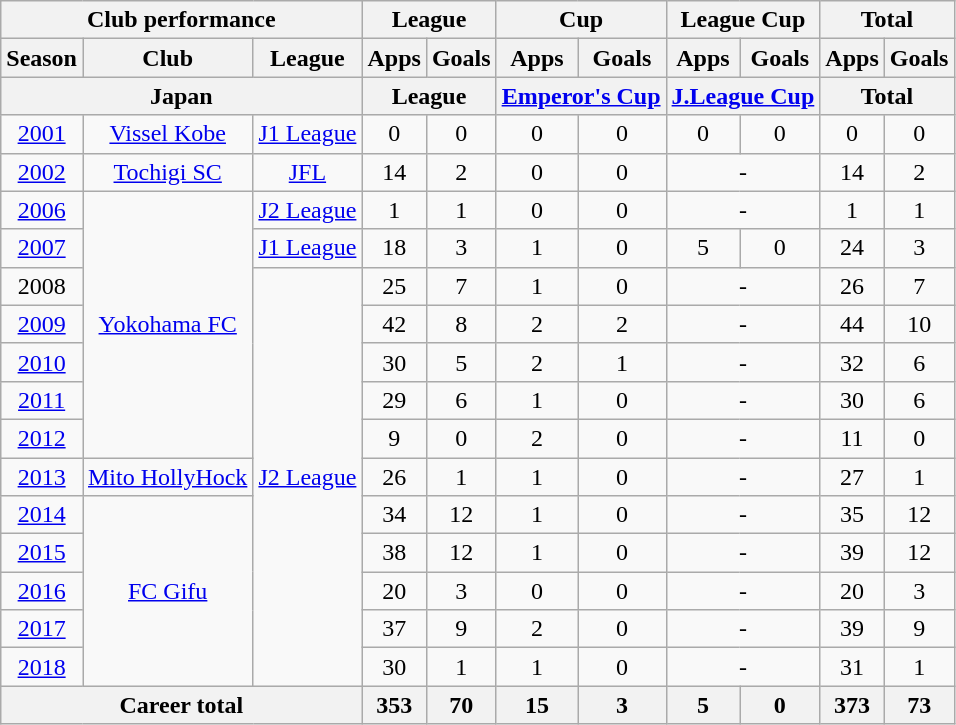<table class="wikitable" style="text-align:center;">
<tr>
<th colspan=3>Club performance</th>
<th colspan=2>League</th>
<th colspan=2>Cup</th>
<th colspan=2>League Cup</th>
<th colspan=2>Total</th>
</tr>
<tr>
<th>Season</th>
<th>Club</th>
<th>League</th>
<th>Apps</th>
<th>Goals</th>
<th>Apps</th>
<th>Goals</th>
<th>Apps</th>
<th>Goals</th>
<th>Apps</th>
<th>Goals</th>
</tr>
<tr>
<th colspan=3>Japan</th>
<th colspan=2>League</th>
<th colspan=2><a href='#'>Emperor's Cup</a></th>
<th colspan=2><a href='#'>J.League Cup</a></th>
<th colspan=2>Total</th>
</tr>
<tr>
<td><a href='#'>2001</a></td>
<td><a href='#'>Vissel Kobe</a></td>
<td><a href='#'>J1 League</a></td>
<td>0</td>
<td>0</td>
<td>0</td>
<td>0</td>
<td>0</td>
<td>0</td>
<td>0</td>
<td>0</td>
</tr>
<tr>
<td><a href='#'>2002</a></td>
<td><a href='#'>Tochigi SC</a></td>
<td><a href='#'>JFL</a></td>
<td>14</td>
<td>2</td>
<td>0</td>
<td>0</td>
<td colspan="2">-</td>
<td>14</td>
<td>2</td>
</tr>
<tr>
<td><a href='#'>2006</a></td>
<td rowspan="7"><a href='#'>Yokohama FC</a></td>
<td><a href='#'>J2 League</a></td>
<td>1</td>
<td>1</td>
<td>0</td>
<td>0</td>
<td colspan="2">-</td>
<td>1</td>
<td>1</td>
</tr>
<tr>
<td><a href='#'>2007</a></td>
<td><a href='#'>J1 League</a></td>
<td>18</td>
<td>3</td>
<td>1</td>
<td>0</td>
<td>5</td>
<td>0</td>
<td>24</td>
<td>3</td>
</tr>
<tr>
<td>2008</td>
<td rowspan="11"><a href='#'>J2 League</a></td>
<td>25</td>
<td>7</td>
<td>1</td>
<td>0</td>
<td colspan="2">-</td>
<td>26</td>
<td>7</td>
</tr>
<tr>
<td><a href='#'>2009</a></td>
<td>42</td>
<td>8</td>
<td>2</td>
<td>2</td>
<td colspan="2">-</td>
<td>44</td>
<td>10</td>
</tr>
<tr>
<td><a href='#'>2010</a></td>
<td>30</td>
<td>5</td>
<td>2</td>
<td>1</td>
<td colspan=2>-</td>
<td>32</td>
<td>6</td>
</tr>
<tr>
<td><a href='#'>2011</a></td>
<td>29</td>
<td>6</td>
<td>1</td>
<td>0</td>
<td colspan=2>-</td>
<td>30</td>
<td>6</td>
</tr>
<tr>
<td><a href='#'>2012</a></td>
<td>9</td>
<td>0</td>
<td>2</td>
<td>0</td>
<td colspan=2>-</td>
<td>11</td>
<td>0</td>
</tr>
<tr>
<td><a href='#'>2013</a></td>
<td><a href='#'>Mito HollyHock</a></td>
<td>26</td>
<td>1</td>
<td>1</td>
<td>0</td>
<td colspan=2>-</td>
<td>27</td>
<td>1</td>
</tr>
<tr>
<td><a href='#'>2014</a></td>
<td rowspan="5"><a href='#'>FC Gifu</a></td>
<td>34</td>
<td>12</td>
<td>1</td>
<td>0</td>
<td colspan=2>-</td>
<td>35</td>
<td>12</td>
</tr>
<tr>
<td><a href='#'>2015</a></td>
<td>38</td>
<td>12</td>
<td>1</td>
<td>0</td>
<td colspan=2>-</td>
<td>39</td>
<td>12</td>
</tr>
<tr>
<td><a href='#'>2016</a></td>
<td>20</td>
<td>3</td>
<td>0</td>
<td>0</td>
<td colspan=2>-</td>
<td>20</td>
<td>3</td>
</tr>
<tr>
<td><a href='#'>2017</a></td>
<td>37</td>
<td>9</td>
<td>2</td>
<td>0</td>
<td colspan=2>-</td>
<td>39</td>
<td>9</td>
</tr>
<tr>
<td><a href='#'>2018</a></td>
<td>30</td>
<td>1</td>
<td>1</td>
<td>0</td>
<td colspan=2>-</td>
<td>31</td>
<td>1</td>
</tr>
<tr>
<th colspan=3>Career total</th>
<th>353</th>
<th>70</th>
<th>15</th>
<th>3</th>
<th>5</th>
<th>0</th>
<th>373</th>
<th>73</th>
</tr>
</table>
